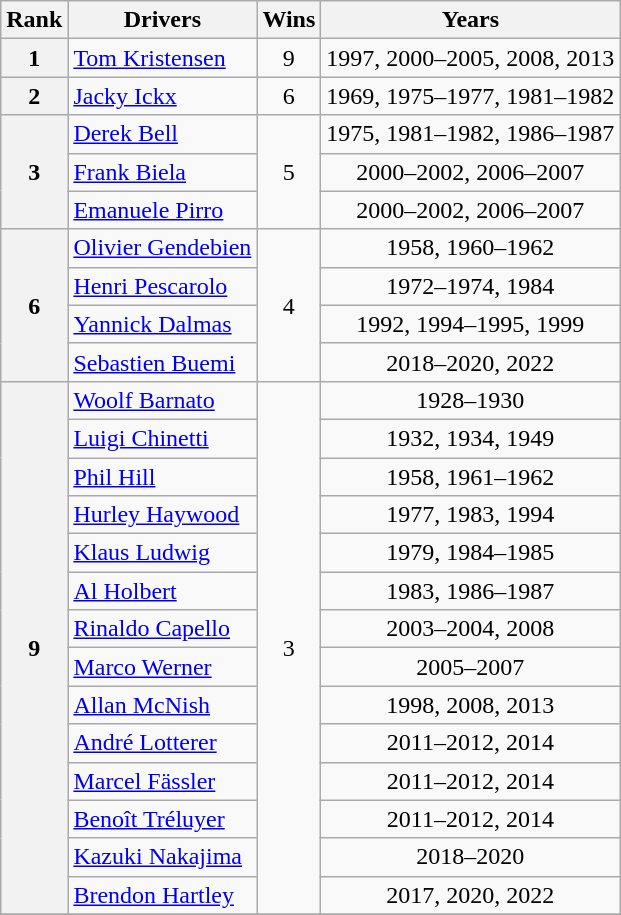<table class="wikitable" style="text-align:center">
<tr>
<th>Rank</th>
<th>Drivers</th>
<th>Wins</th>
<th>Years</th>
</tr>
<tr>
<th>1</th>
<td align="left"> <a href='#'>Tom Kristensen</a></td>
<td style="text-align:center;">9</td>
<td style="text-align:center;">1997, 2000–2005, 2008, 2013</td>
</tr>
<tr>
<th>2</th>
<td align="left"> <a href='#'>Jacky Ickx</a></td>
<td style="text-align:center;">6</td>
<td style="text-align:center;">1969, 1975–1977, 1981–1982</td>
</tr>
<tr>
<th rowspan="3">3</th>
<td align="left"> <a href='#'>Derek Bell</a></td>
<td rowspan="3" style="text-align:center;">5</td>
<td style="text-align:center;">1975, 1981–1982, 1986–1987</td>
</tr>
<tr>
<td style="text-align:left;"> <a href='#'>Frank Biela</a></td>
<td style="text-align:center;">2000–2002, 2006–2007</td>
</tr>
<tr>
<td style="text-align:left;"> <a href='#'>Emanuele Pirro</a></td>
<td style="text-align:center;">2000–2002, 2006–2007</td>
</tr>
<tr>
<th rowspan="4">6</th>
<td style="text-align:left;"> <a href='#'>Olivier Gendebien</a></td>
<td rowspan="4" style="text-align:center;">4</td>
<td style="text-align:center;">1958, 1960–1962</td>
</tr>
<tr>
<td align="left"> <a href='#'>Henri Pescarolo</a></td>
<td style="text-align:center;">1972–1974, 1984</td>
</tr>
<tr>
<td align="left"> <a href='#'>Yannick Dalmas</a></td>
<td style="text-align:center;">1992, 1994–1995, 1999</td>
</tr>
<tr>
<td align="left"> <a href='#'>Sebastien Buemi</a></td>
<td style="text-align:center;">2018–2020, 2022</td>
</tr>
<tr>
<th rowspan="14">9</th>
<td align="left"> <a href='#'>Woolf Barnato</a></td>
<td rowspan="14" style="text-align:center;">3</td>
<td style="text-align:center;">1928–1930</td>
</tr>
<tr>
<td align="left">  <a href='#'>Luigi Chinetti</a></td>
<td style="text-align:center;">1932, 1934, 1949</td>
</tr>
<tr>
<td align="left"> <a href='#'>Phil Hill</a></td>
<td style="text-align:center;">1958, 1961–1962</td>
</tr>
<tr>
<td align="left"> <a href='#'>Hurley Haywood</a></td>
<td style="text-align:center;">1977, 1983, 1994</td>
</tr>
<tr>
<td align="left"> <a href='#'>Klaus Ludwig</a></td>
<td style="text-align:center;">1979, 1984–1985</td>
</tr>
<tr>
<td align="left"> <a href='#'>Al Holbert</a></td>
<td style="text-align:center;">1983, 1986–1987</td>
</tr>
<tr>
<td align="left"> <a href='#'>Rinaldo Capello</a></td>
<td style="text-align:center;">2003–2004, 2008</td>
</tr>
<tr>
<td align="left"> <a href='#'>Marco Werner</a></td>
<td style="text-align:center;">2005–2007</td>
</tr>
<tr>
<td align="left"> <a href='#'>Allan McNish</a></td>
<td style="text-align:center;">1998, 2008, 2013</td>
</tr>
<tr>
<td align="left"> <a href='#'>André Lotterer</a></td>
<td style="text-align:center;">2011–2012, 2014</td>
</tr>
<tr>
<td align="left"> <a href='#'>Marcel Fässler</a></td>
<td style="text-align:center;">2011–2012, 2014</td>
</tr>
<tr>
<td align="left"> <a href='#'>Benoît Tréluyer</a></td>
<td style="text-align:center;">2011–2012, 2014</td>
</tr>
<tr>
<td align="left"> <a href='#'>Kazuki Nakajima</a></td>
<td style="text-align:center;">2018–2020</td>
</tr>
<tr>
<td align="left"> <a href='#'>Brendon Hartley</a></td>
<td style="text-align:center;">2017, 2020, 2022</td>
</tr>
<tr>
</tr>
</table>
